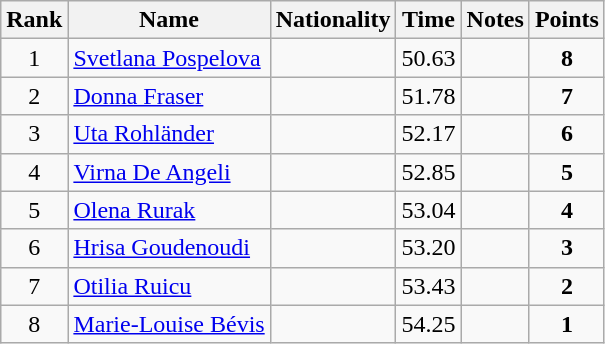<table class="wikitable sortable" style="text-align:center">
<tr>
<th>Rank</th>
<th>Name</th>
<th>Nationality</th>
<th>Time</th>
<th>Notes</th>
<th>Points</th>
</tr>
<tr>
<td>1</td>
<td align=left><a href='#'>Svetlana Pospelova</a></td>
<td align=left></td>
<td>50.63</td>
<td></td>
<td><strong>8</strong></td>
</tr>
<tr>
<td>2</td>
<td align=left><a href='#'>Donna Fraser</a></td>
<td align=left></td>
<td>51.78</td>
<td></td>
<td><strong>7</strong></td>
</tr>
<tr>
<td>3</td>
<td align=left><a href='#'>Uta Rohländer</a></td>
<td align=left></td>
<td>52.17</td>
<td></td>
<td><strong>6</strong></td>
</tr>
<tr>
<td>4</td>
<td align=left><a href='#'>Virna De Angeli</a></td>
<td align=left></td>
<td>52.85</td>
<td></td>
<td><strong>5</strong></td>
</tr>
<tr>
<td>5</td>
<td align=left><a href='#'>Olena Rurak</a></td>
<td align=left></td>
<td>53.04</td>
<td></td>
<td><strong>4</strong></td>
</tr>
<tr>
<td>6</td>
<td align=left><a href='#'>Hrisa Goudenoudi</a></td>
<td align=left></td>
<td>53.20</td>
<td></td>
<td><strong>3</strong></td>
</tr>
<tr>
<td>7</td>
<td align=left><a href='#'>Otilia Ruicu</a></td>
<td align=left></td>
<td>53.43</td>
<td></td>
<td><strong>2</strong></td>
</tr>
<tr>
<td>8</td>
<td align=left><a href='#'>Marie-Louise Bévis</a></td>
<td align=left></td>
<td>54.25</td>
<td></td>
<td><strong>1</strong></td>
</tr>
</table>
